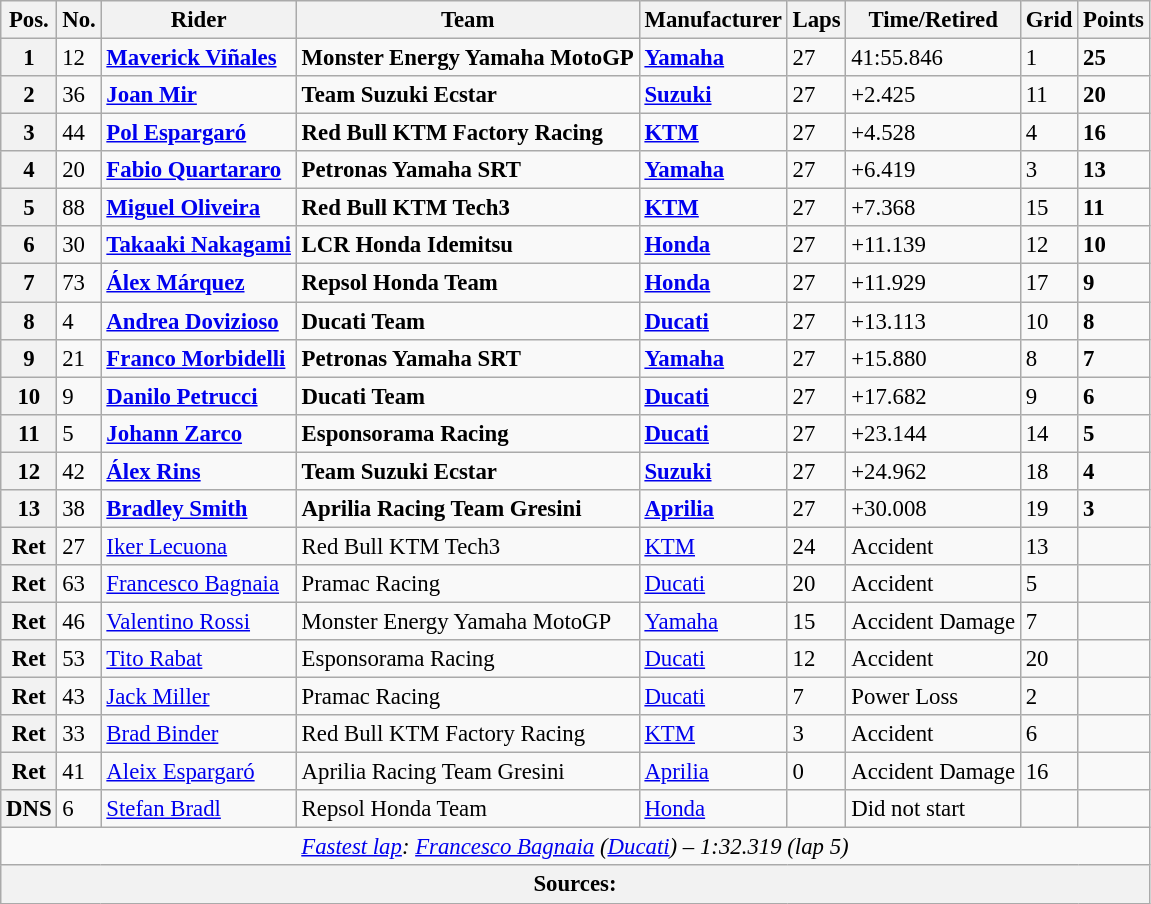<table class="wikitable" style="font-size: 95%;">
<tr>
<th>Pos.</th>
<th>No.</th>
<th>Rider</th>
<th>Team</th>
<th>Manufacturer</th>
<th>Laps</th>
<th>Time/Retired</th>
<th>Grid</th>
<th>Points</th>
</tr>
<tr>
<th>1</th>
<td>12</td>
<td> <strong><a href='#'>Maverick Viñales</a></strong></td>
<td><strong>Monster Energy Yamaha MotoGP</strong></td>
<td><strong><a href='#'>Yamaha</a></strong></td>
<td>27</td>
<td>41:55.846</td>
<td>1</td>
<td><strong>25</strong></td>
</tr>
<tr>
<th>2</th>
<td>36</td>
<td> <strong><a href='#'>Joan Mir</a></strong></td>
<td><strong>Team Suzuki Ecstar</strong></td>
<td><strong><a href='#'>Suzuki</a></strong></td>
<td>27</td>
<td>+2.425</td>
<td>11</td>
<td><strong>20</strong></td>
</tr>
<tr>
<th>3</th>
<td>44</td>
<td> <strong><a href='#'>Pol Espargaró</a></strong></td>
<td><strong>Red Bull KTM Factory Racing</strong></td>
<td><strong><a href='#'>KTM</a></strong></td>
<td>27</td>
<td>+4.528</td>
<td>4</td>
<td><strong>16</strong></td>
</tr>
<tr>
<th>4</th>
<td>20</td>
<td> <strong><a href='#'>Fabio Quartararo</a></strong></td>
<td><strong>Petronas Yamaha SRT</strong></td>
<td><strong><a href='#'>Yamaha</a></strong></td>
<td>27</td>
<td>+6.419</td>
<td>3</td>
<td><strong>13</strong></td>
</tr>
<tr>
<th>5</th>
<td>88</td>
<td> <strong><a href='#'>Miguel Oliveira</a></strong></td>
<td><strong>Red Bull KTM Tech3</strong></td>
<td><strong><a href='#'>KTM</a></strong></td>
<td>27</td>
<td>+7.368</td>
<td>15</td>
<td><strong>11</strong></td>
</tr>
<tr>
<th>6</th>
<td>30</td>
<td> <strong><a href='#'>Takaaki Nakagami</a></strong></td>
<td><strong>LCR Honda Idemitsu</strong></td>
<td><strong><a href='#'>Honda</a></strong></td>
<td>27</td>
<td>+11.139</td>
<td>12</td>
<td><strong>10</strong></td>
</tr>
<tr>
<th>7</th>
<td>73</td>
<td> <strong><a href='#'>Álex Márquez</a></strong></td>
<td><strong>Repsol Honda Team</strong></td>
<td><strong><a href='#'>Honda</a></strong></td>
<td>27</td>
<td>+11.929</td>
<td>17</td>
<td><strong>9</strong></td>
</tr>
<tr>
<th>8</th>
<td>4</td>
<td> <strong><a href='#'>Andrea Dovizioso</a></strong></td>
<td><strong>Ducati Team</strong></td>
<td><strong><a href='#'>Ducati</a></strong></td>
<td>27</td>
<td>+13.113</td>
<td>10</td>
<td><strong>8</strong></td>
</tr>
<tr>
<th>9</th>
<td>21</td>
<td> <strong><a href='#'>Franco Morbidelli</a></strong></td>
<td><strong>Petronas Yamaha SRT</strong></td>
<td><strong><a href='#'>Yamaha</a></strong></td>
<td>27</td>
<td>+15.880</td>
<td>8</td>
<td><strong>7</strong></td>
</tr>
<tr>
<th>10</th>
<td>9</td>
<td> <strong><a href='#'>Danilo Petrucci</a></strong></td>
<td><strong>Ducati Team</strong></td>
<td><strong><a href='#'>Ducati</a></strong></td>
<td>27</td>
<td>+17.682</td>
<td>9</td>
<td><strong>6</strong></td>
</tr>
<tr>
<th>11</th>
<td>5</td>
<td> <strong><a href='#'>Johann Zarco</a></strong></td>
<td><strong>Esponsorama Racing</strong></td>
<td><strong><a href='#'>Ducati</a></strong></td>
<td>27</td>
<td>+23.144</td>
<td>14</td>
<td><strong>5</strong></td>
</tr>
<tr>
<th>12</th>
<td>42</td>
<td> <strong><a href='#'>Álex Rins</a></strong></td>
<td><strong>Team Suzuki Ecstar</strong></td>
<td><strong><a href='#'>Suzuki</a></strong></td>
<td>27</td>
<td>+24.962</td>
<td>18</td>
<td><strong>4</strong></td>
</tr>
<tr>
<th>13</th>
<td>38</td>
<td> <strong><a href='#'>Bradley Smith</a></strong></td>
<td><strong>Aprilia Racing Team Gresini</strong></td>
<td><strong><a href='#'>Aprilia</a></strong></td>
<td>27</td>
<td>+30.008</td>
<td>19</td>
<td><strong>3</strong></td>
</tr>
<tr>
<th>Ret</th>
<td>27</td>
<td> <a href='#'>Iker Lecuona</a></td>
<td>Red Bull KTM Tech3</td>
<td><a href='#'>KTM</a></td>
<td>24</td>
<td>Accident</td>
<td>13</td>
<td></td>
</tr>
<tr>
<th>Ret</th>
<td>63</td>
<td> <a href='#'>Francesco Bagnaia</a></td>
<td>Pramac Racing</td>
<td><a href='#'>Ducati</a></td>
<td>20</td>
<td>Accident</td>
<td>5</td>
<td></td>
</tr>
<tr>
<th>Ret</th>
<td>46</td>
<td> <a href='#'>Valentino Rossi</a></td>
<td>Monster Energy Yamaha MotoGP</td>
<td><a href='#'>Yamaha</a></td>
<td>15</td>
<td>Accident Damage</td>
<td>7</td>
<td></td>
</tr>
<tr>
<th>Ret</th>
<td>53</td>
<td> <a href='#'>Tito Rabat</a></td>
<td>Esponsorama Racing</td>
<td><a href='#'>Ducati</a></td>
<td>12</td>
<td>Accident</td>
<td>20</td>
<td></td>
</tr>
<tr>
<th>Ret</th>
<td>43</td>
<td> <a href='#'>Jack Miller</a></td>
<td>Pramac Racing</td>
<td><a href='#'>Ducati</a></td>
<td>7</td>
<td>Power Loss</td>
<td>2</td>
<td></td>
</tr>
<tr>
<th>Ret</th>
<td>33</td>
<td> <a href='#'>Brad Binder</a></td>
<td>Red Bull KTM Factory Racing</td>
<td><a href='#'>KTM</a></td>
<td>3</td>
<td>Accident</td>
<td>6</td>
<td></td>
</tr>
<tr>
<th>Ret</th>
<td>41</td>
<td> <a href='#'>Aleix Espargaró</a></td>
<td>Aprilia Racing Team Gresini</td>
<td><a href='#'>Aprilia</a></td>
<td>0</td>
<td>Accident Damage</td>
<td>16</td>
<td></td>
</tr>
<tr>
<th>DNS</th>
<td>6</td>
<td> <a href='#'>Stefan Bradl</a></td>
<td>Repsol Honda Team</td>
<td><a href='#'>Honda</a></td>
<td></td>
<td>Did not start</td>
<td></td>
<td></td>
</tr>
<tr class="sortbottom">
<td colspan="9" style="text-align:center"><em><a href='#'>Fastest lap</a>:  <a href='#'>Francesco Bagnaia</a> (<a href='#'>Ducati</a>) – 1:32.319 (lap 5)</em></td>
</tr>
<tr>
<th colspan=9>Sources:</th>
</tr>
</table>
